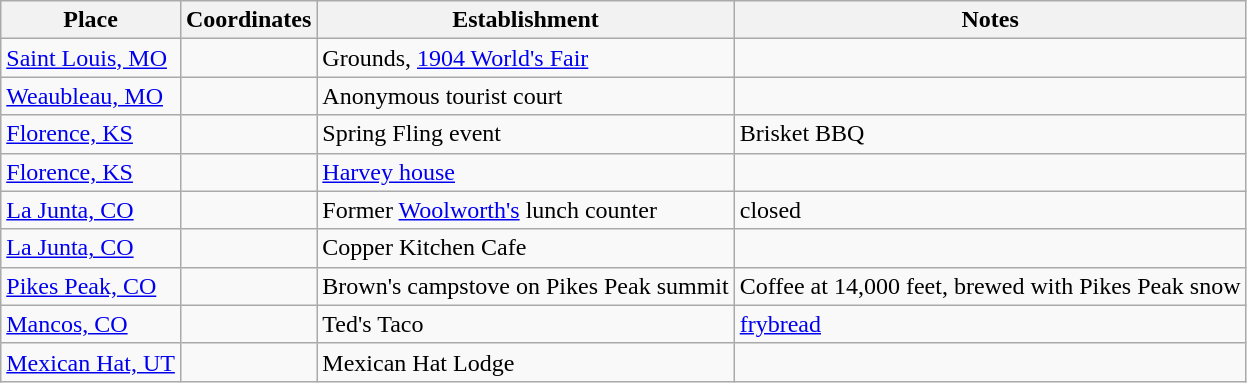<table class="wikitable">
<tr>
<th>Place</th>
<th>Coordinates</th>
<th>Establishment</th>
<th>Notes</th>
</tr>
<tr>
<td><a href='#'>Saint Louis, MO</a></td>
<td></td>
<td>Grounds, <a href='#'>1904 World's Fair</a></td>
<td></td>
</tr>
<tr>
<td><a href='#'>Weaubleau, MO</a></td>
<td></td>
<td>Anonymous tourist court</td>
<td></td>
</tr>
<tr>
<td><a href='#'>Florence, KS</a></td>
<td></td>
<td>Spring Fling event</td>
<td>Brisket BBQ</td>
</tr>
<tr>
<td><a href='#'>Florence, KS</a></td>
<td></td>
<td><a href='#'>Harvey house</a></td>
<td></td>
</tr>
<tr>
<td><a href='#'>La Junta, CO</a></td>
<td></td>
<td>Former <a href='#'>Woolworth's</a> lunch counter</td>
<td>closed</td>
</tr>
<tr>
<td><a href='#'>La Junta, CO</a></td>
<td></td>
<td>Copper Kitchen Cafe</td>
<td></td>
</tr>
<tr>
<td><a href='#'>Pikes Peak, CO</a></td>
<td></td>
<td>Brown's campstove on Pikes Peak summit</td>
<td>Coffee at 14,000 feet, brewed with Pikes Peak snow</td>
</tr>
<tr>
<td><a href='#'>Mancos, CO</a></td>
<td></td>
<td>Ted's Taco</td>
<td><a href='#'>frybread</a></td>
</tr>
<tr>
<td><a href='#'>Mexican Hat, UT</a></td>
<td></td>
<td>Mexican Hat Lodge</td>
<td></td>
</tr>
</table>
